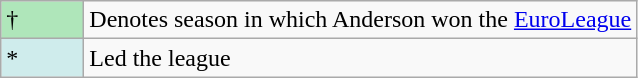<table class="wikitable">
<tr>
<td style="background:#AFE6BA; width:3em;">†</td>
<td>Denotes season in which Anderson won the <a href='#'>EuroLeague</a></td>
</tr>
<tr>
<td style="background:#CFECEC; width:1em">*</td>
<td>Led the league</td>
</tr>
</table>
